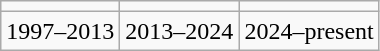<table class="wikitable" style="text-align:center">
<tr>
<td></td>
<td></td>
<td></td>
</tr>
<tr>
<td>1997–2013</td>
<td>2013–2024</td>
<td>2024–present</td>
</tr>
</table>
